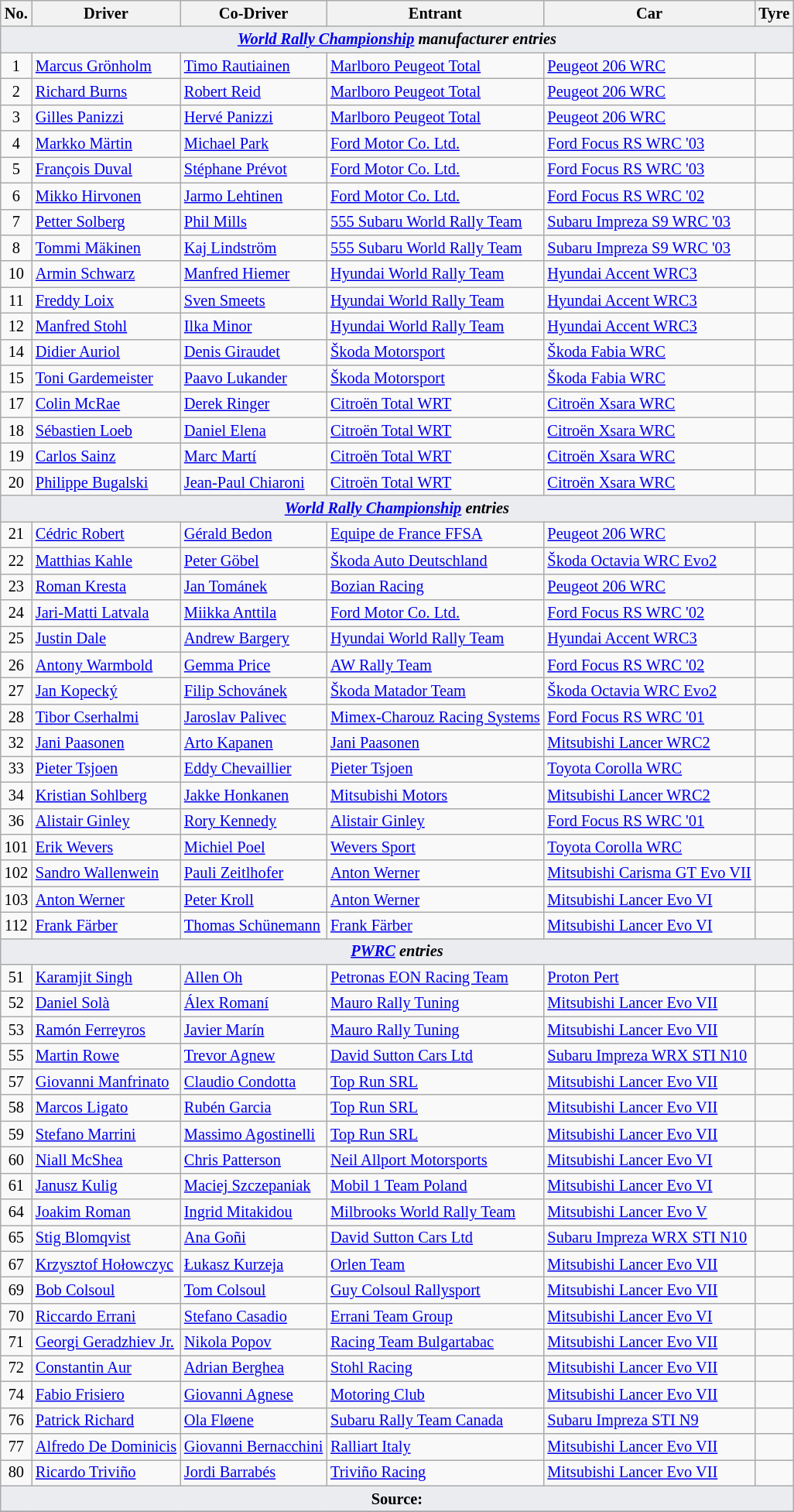<table class="wikitable" style="font-size: 85%;">
<tr>
<th>No.</th>
<th>Driver</th>
<th>Co-Driver</th>
<th>Entrant</th>
<th>Car</th>
<th>Tyre</th>
</tr>
<tr>
<td style="background-color:#EAECF0; text-align:center" colspan="6"><strong><em><a href='#'>World Rally Championship</a> manufacturer entries</em></strong></td>
</tr>
<tr>
<td align="center">1</td>
<td> <a href='#'>Marcus Grönholm</a></td>
<td> <a href='#'>Timo Rautiainen</a></td>
<td> <a href='#'>Marlboro Peugeot Total</a></td>
<td><a href='#'>Peugeot 206 WRC</a></td>
<td align="center"></td>
</tr>
<tr>
<td align="center">2</td>
<td> <a href='#'>Richard Burns</a></td>
<td> <a href='#'>Robert Reid</a></td>
<td> <a href='#'>Marlboro Peugeot Total</a></td>
<td><a href='#'>Peugeot 206 WRC</a></td>
<td align="center"></td>
</tr>
<tr>
<td align="center">3</td>
<td> <a href='#'>Gilles Panizzi</a></td>
<td> <a href='#'>Hervé Panizzi</a></td>
<td> <a href='#'>Marlboro Peugeot Total</a></td>
<td><a href='#'>Peugeot 206 WRC</a></td>
<td align="center"></td>
</tr>
<tr>
<td align="center">4</td>
<td> <a href='#'>Markko Märtin</a></td>
<td> <a href='#'>Michael Park</a></td>
<td> <a href='#'>Ford Motor Co. Ltd.</a></td>
<td><a href='#'>Ford Focus RS WRC '03</a></td>
<td align="center"></td>
</tr>
<tr>
<td align="center">5</td>
<td> <a href='#'>François Duval</a></td>
<td> <a href='#'>Stéphane Prévot</a></td>
<td> <a href='#'>Ford Motor Co. Ltd.</a></td>
<td><a href='#'>Ford Focus RS WRC '03</a></td>
<td align="center"></td>
</tr>
<tr>
<td align="center">6</td>
<td> <a href='#'>Mikko Hirvonen</a></td>
<td> <a href='#'>Jarmo Lehtinen</a></td>
<td> <a href='#'>Ford Motor Co. Ltd.</a></td>
<td><a href='#'>Ford Focus RS WRC '02</a></td>
<td align="center"></td>
</tr>
<tr>
<td align="center">7</td>
<td> <a href='#'>Petter Solberg</a></td>
<td> <a href='#'>Phil Mills</a></td>
<td> <a href='#'>555 Subaru World Rally Team</a></td>
<td><a href='#'>Subaru Impreza S9 WRC '03</a></td>
<td align="center"></td>
</tr>
<tr>
<td align="center">8</td>
<td> <a href='#'>Tommi Mäkinen</a></td>
<td> <a href='#'>Kaj Lindström</a></td>
<td> <a href='#'>555 Subaru World Rally Team</a></td>
<td><a href='#'>Subaru Impreza S9 WRC '03</a></td>
<td align="center"></td>
</tr>
<tr>
<td align="center">10</td>
<td> <a href='#'>Armin Schwarz</a></td>
<td> <a href='#'>Manfred Hiemer</a></td>
<td> <a href='#'>Hyundai World Rally Team</a></td>
<td><a href='#'>Hyundai Accent WRC3</a></td>
<td align="center"></td>
</tr>
<tr>
<td align="center">11</td>
<td> <a href='#'>Freddy Loix</a></td>
<td> <a href='#'>Sven Smeets</a></td>
<td> <a href='#'>Hyundai World Rally Team</a></td>
<td><a href='#'>Hyundai Accent WRC3</a></td>
<td align="center"></td>
</tr>
<tr>
<td align="center">12</td>
<td> <a href='#'>Manfred Stohl</a></td>
<td> <a href='#'>Ilka Minor</a></td>
<td> <a href='#'>Hyundai World Rally Team</a></td>
<td><a href='#'>Hyundai Accent WRC3</a></td>
<td align="center"></td>
</tr>
<tr>
<td align="center">14</td>
<td> <a href='#'>Didier Auriol</a></td>
<td> <a href='#'>Denis Giraudet</a></td>
<td> <a href='#'>Škoda Motorsport</a></td>
<td><a href='#'>Škoda Fabia WRC</a></td>
<td align="center"></td>
</tr>
<tr>
<td align="center">15</td>
<td> <a href='#'>Toni Gardemeister</a></td>
<td> <a href='#'>Paavo Lukander</a></td>
<td> <a href='#'>Škoda Motorsport</a></td>
<td><a href='#'>Škoda Fabia WRC</a></td>
<td align="center"></td>
</tr>
<tr>
<td align="center">17</td>
<td> <a href='#'>Colin McRae</a></td>
<td> <a href='#'>Derek Ringer</a></td>
<td> <a href='#'>Citroën Total WRT</a></td>
<td><a href='#'>Citroën Xsara WRC</a></td>
<td align="center"></td>
</tr>
<tr>
<td align="center">18</td>
<td> <a href='#'>Sébastien Loeb</a></td>
<td> <a href='#'>Daniel Elena</a></td>
<td> <a href='#'>Citroën Total WRT</a></td>
<td><a href='#'>Citroën Xsara WRC</a></td>
<td align="center"></td>
</tr>
<tr>
<td align="center">19</td>
<td> <a href='#'>Carlos Sainz</a></td>
<td> <a href='#'>Marc Martí</a></td>
<td> <a href='#'>Citroën Total WRT</a></td>
<td><a href='#'>Citroën Xsara WRC</a></td>
<td align="center"></td>
</tr>
<tr>
<td align="center">20</td>
<td> <a href='#'>Philippe Bugalski</a></td>
<td> <a href='#'>Jean-Paul Chiaroni</a></td>
<td> <a href='#'>Citroën Total WRT</a></td>
<td><a href='#'>Citroën Xsara WRC</a></td>
<td align="center"></td>
</tr>
<tr>
<td style="background-color:#EAECF0; text-align:center" colspan="6"><strong><em><a href='#'>World Rally Championship</a> entries</em></strong></td>
</tr>
<tr>
<td align="center">21</td>
<td> <a href='#'>Cédric Robert</a></td>
<td> <a href='#'>Gérald Bedon</a></td>
<td> <a href='#'>Equipe de France FFSA</a></td>
<td><a href='#'>Peugeot 206 WRC</a></td>
<td align="center"></td>
</tr>
<tr>
<td align="center">22</td>
<td> <a href='#'>Matthias Kahle</a></td>
<td> <a href='#'>Peter Göbel</a></td>
<td> <a href='#'>Škoda Auto Deutschland</a></td>
<td><a href='#'>Škoda Octavia WRC Evo2</a></td>
<td align="center"></td>
</tr>
<tr>
<td align="center">23</td>
<td> <a href='#'>Roman Kresta</a></td>
<td> <a href='#'>Jan Tománek</a></td>
<td> <a href='#'>Bozian Racing</a></td>
<td><a href='#'>Peugeot 206 WRC</a></td>
<td align="center"></td>
</tr>
<tr>
<td align="center">24</td>
<td> <a href='#'>Jari-Matti Latvala</a></td>
<td> <a href='#'>Miikka Anttila</a></td>
<td> <a href='#'>Ford Motor Co. Ltd.</a></td>
<td><a href='#'>Ford Focus RS WRC '02</a></td>
<td align="center"></td>
</tr>
<tr>
<td align="center">25</td>
<td> <a href='#'>Justin Dale</a></td>
<td> <a href='#'>Andrew Bargery</a></td>
<td> <a href='#'>Hyundai World Rally Team</a></td>
<td><a href='#'>Hyundai Accent WRC3</a></td>
<td align="center"></td>
</tr>
<tr>
<td align="center">26</td>
<td> <a href='#'>Antony Warmbold</a></td>
<td> <a href='#'>Gemma Price</a></td>
<td> <a href='#'>AW Rally Team</a></td>
<td><a href='#'>Ford Focus RS WRC '02</a></td>
<td align="center"></td>
</tr>
<tr>
<td align="center">27</td>
<td> <a href='#'>Jan Kopecký</a></td>
<td> <a href='#'>Filip Schovánek</a></td>
<td> <a href='#'>Škoda Matador Team</a></td>
<td><a href='#'>Škoda Octavia WRC Evo2</a></td>
<td align="center"></td>
</tr>
<tr>
<td align="center">28</td>
<td> <a href='#'>Tibor Cserhalmi</a></td>
<td> <a href='#'>Jaroslav Palivec</a></td>
<td> <a href='#'>Mimex-Charouz Racing Systems</a></td>
<td><a href='#'>Ford Focus RS WRC '01</a></td>
<td align="center"></td>
</tr>
<tr>
<td align="center">32</td>
<td> <a href='#'>Jani Paasonen</a></td>
<td> <a href='#'>Arto Kapanen</a></td>
<td> <a href='#'>Jani Paasonen</a></td>
<td><a href='#'>Mitsubishi Lancer WRC2</a></td>
<td align="center"></td>
</tr>
<tr>
<td align="center">33</td>
<td> <a href='#'>Pieter Tsjoen</a></td>
<td> <a href='#'>Eddy Chevaillier</a></td>
<td> <a href='#'>Pieter Tsjoen</a></td>
<td><a href='#'>Toyota Corolla WRC</a></td>
<td align="center"></td>
</tr>
<tr>
<td align="center">34</td>
<td> <a href='#'>Kristian Sohlberg</a></td>
<td> <a href='#'>Jakke Honkanen</a></td>
<td> <a href='#'>Mitsubishi Motors</a></td>
<td><a href='#'>Mitsubishi Lancer WRC2</a></td>
<td align="center"></td>
</tr>
<tr>
<td align="center">36</td>
<td> <a href='#'>Alistair Ginley</a></td>
<td> <a href='#'>Rory Kennedy</a></td>
<td> <a href='#'>Alistair Ginley</a></td>
<td><a href='#'>Ford Focus RS WRC '01</a></td>
<td align="center"></td>
</tr>
<tr>
<td align="center">101</td>
<td> <a href='#'>Erik Wevers</a></td>
<td> <a href='#'>Michiel Poel</a></td>
<td> <a href='#'>Wevers Sport</a></td>
<td><a href='#'>Toyota Corolla WRC</a></td>
<td align="center"></td>
</tr>
<tr>
<td align="center">102</td>
<td> <a href='#'>Sandro Wallenwein</a></td>
<td> <a href='#'>Pauli Zeitlhofer</a></td>
<td> <a href='#'>Anton Werner</a></td>
<td><a href='#'>Mitsubishi Carisma GT Evo VII</a></td>
<td></td>
</tr>
<tr>
<td align="center">103</td>
<td> <a href='#'>Anton Werner</a></td>
<td> <a href='#'>Peter Kroll</a></td>
<td> <a href='#'>Anton Werner</a></td>
<td><a href='#'>Mitsubishi Lancer Evo VI</a></td>
<td></td>
</tr>
<tr>
<td align="center">112</td>
<td> <a href='#'>Frank Färber</a></td>
<td> <a href='#'>Thomas Schünemann</a></td>
<td> <a href='#'>Frank Färber</a></td>
<td><a href='#'>Mitsubishi Lancer Evo VI</a></td>
<td></td>
</tr>
<tr>
<td style="background-color:#EAECF0; text-align:center" colspan="6"><strong><em><a href='#'>PWRC</a> entries</em></strong></td>
</tr>
<tr>
<td align="center">51</td>
<td> <a href='#'>Karamjit Singh</a></td>
<td> <a href='#'>Allen Oh</a></td>
<td> <a href='#'>Petronas EON Racing Team</a></td>
<td><a href='#'>Proton Pert</a></td>
<td></td>
</tr>
<tr>
<td align="center">52</td>
<td> <a href='#'>Daniel Solà</a></td>
<td> <a href='#'>Álex Romaní</a></td>
<td> <a href='#'>Mauro Rally Tuning</a></td>
<td><a href='#'>Mitsubishi Lancer Evo VII</a></td>
<td align="center"></td>
</tr>
<tr>
<td align="center">53</td>
<td> <a href='#'>Ramón Ferreyros</a></td>
<td> <a href='#'>Javier Marín</a></td>
<td> <a href='#'>Mauro Rally Tuning</a></td>
<td><a href='#'>Mitsubishi Lancer Evo VII</a></td>
<td align="center"></td>
</tr>
<tr>
<td align="center">55</td>
<td> <a href='#'>Martin Rowe</a></td>
<td> <a href='#'>Trevor Agnew</a></td>
<td> <a href='#'>David Sutton Cars Ltd</a></td>
<td><a href='#'>Subaru Impreza WRX STI N10</a></td>
<td></td>
</tr>
<tr>
<td align="center">57</td>
<td> <a href='#'>Giovanni Manfrinato</a></td>
<td> <a href='#'>Claudio Condotta</a></td>
<td> <a href='#'>Top Run SRL</a></td>
<td><a href='#'>Mitsubishi Lancer Evo VII</a></td>
<td></td>
</tr>
<tr>
<td align="center">58</td>
<td> <a href='#'>Marcos Ligato</a></td>
<td> <a href='#'>Rubén Garcia</a></td>
<td> <a href='#'>Top Run SRL</a></td>
<td><a href='#'>Mitsubishi Lancer Evo VII</a></td>
<td></td>
</tr>
<tr>
<td align="center">59</td>
<td> <a href='#'>Stefano Marrini</a></td>
<td> <a href='#'>Massimo Agostinelli</a></td>
<td> <a href='#'>Top Run SRL</a></td>
<td><a href='#'>Mitsubishi Lancer Evo VII</a></td>
<td></td>
</tr>
<tr>
<td align="center">60</td>
<td> <a href='#'>Niall McShea</a></td>
<td> <a href='#'>Chris Patterson</a></td>
<td> <a href='#'>Neil Allport Motorsports</a></td>
<td><a href='#'>Mitsubishi Lancer Evo VI</a></td>
<td align="center"></td>
</tr>
<tr>
<td align="center">61</td>
<td> <a href='#'>Janusz Kulig</a></td>
<td> <a href='#'>Maciej Szczepaniak</a></td>
<td> <a href='#'>Mobil 1 Team Poland</a></td>
<td><a href='#'>Mitsubishi Lancer Evo VI</a></td>
<td></td>
</tr>
<tr>
<td align="center">64</td>
<td> <a href='#'>Joakim Roman</a></td>
<td> <a href='#'>Ingrid Mitakidou</a></td>
<td> <a href='#'>Milbrooks World Rally Team</a></td>
<td><a href='#'>Mitsubishi Lancer Evo V</a></td>
<td></td>
</tr>
<tr>
<td align="center">65</td>
<td> <a href='#'>Stig Blomqvist</a></td>
<td> <a href='#'>Ana Goñi</a></td>
<td> <a href='#'>David Sutton Cars Ltd</a></td>
<td><a href='#'>Subaru Impreza WRX STI N10</a></td>
<td></td>
</tr>
<tr>
<td align="center">67</td>
<td> <a href='#'>Krzysztof Hołowczyc</a></td>
<td> <a href='#'>Łukasz Kurzeja</a></td>
<td> <a href='#'>Orlen Team</a></td>
<td><a href='#'>Mitsubishi Lancer Evo VII</a></td>
<td></td>
</tr>
<tr>
<td align="center">69</td>
<td> <a href='#'>Bob Colsoul</a></td>
<td> <a href='#'>Tom Colsoul</a></td>
<td> <a href='#'>Guy Colsoul Rallysport</a></td>
<td><a href='#'>Mitsubishi Lancer Evo VII</a></td>
<td></td>
</tr>
<tr>
<td align="center">70</td>
<td> <a href='#'>Riccardo Errani</a></td>
<td> <a href='#'>Stefano Casadio</a></td>
<td> <a href='#'>Errani Team Group</a></td>
<td><a href='#'>Mitsubishi Lancer Evo VI</a></td>
<td></td>
</tr>
<tr>
<td align="center">71</td>
<td> <a href='#'>Georgi Geradzhiev Jr.</a></td>
<td> <a href='#'>Nikola Popov</a></td>
<td> <a href='#'>Racing Team Bulgartabac</a></td>
<td><a href='#'>Mitsubishi Lancer Evo VII</a></td>
<td></td>
</tr>
<tr>
<td align="center">72</td>
<td> <a href='#'>Constantin Aur</a></td>
<td> <a href='#'>Adrian Berghea</a></td>
<td> <a href='#'>Stohl Racing</a></td>
<td><a href='#'>Mitsubishi Lancer Evo VII</a></td>
<td></td>
</tr>
<tr>
<td align="center">74</td>
<td> <a href='#'>Fabio Frisiero</a></td>
<td> <a href='#'>Giovanni Agnese</a></td>
<td> <a href='#'>Motoring Club</a></td>
<td><a href='#'>Mitsubishi Lancer Evo VII</a></td>
<td></td>
</tr>
<tr>
<td align="center">76</td>
<td> <a href='#'>Patrick Richard</a></td>
<td> <a href='#'>Ola Fløene</a></td>
<td> <a href='#'>Subaru Rally Team Canada</a></td>
<td><a href='#'>Subaru Impreza STI N9</a></td>
<td></td>
</tr>
<tr>
<td align="center">77</td>
<td> <a href='#'>Alfredo De Dominicis</a></td>
<td> <a href='#'>Giovanni Bernacchini</a></td>
<td> <a href='#'>Ralliart Italy</a></td>
<td><a href='#'>Mitsubishi Lancer Evo VII</a></td>
<td></td>
</tr>
<tr>
<td align="center">80</td>
<td> <a href='#'>Ricardo Triviño</a></td>
<td> <a href='#'>Jordi Barrabés</a></td>
<td> <a href='#'>Triviño Racing</a></td>
<td><a href='#'>Mitsubishi Lancer Evo VII</a></td>
<td></td>
</tr>
<tr>
<td style="background-color:#EAECF0; text-align:center" colspan="6"><strong>Source:</strong></td>
</tr>
<tr>
</tr>
</table>
